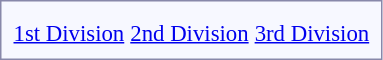<table style="border:1px solid #8888aa; background-color:#f7f8ff; padding:5px; font-size:95%; float: left; margin: 0px 12px 12px 0px;">
<tr>
<td align="center"></td>
<td></td>
<td></td>
</tr>
<tr>
<td align="center"><a href='#'>1st Division</a></td>
<td align="center"><a href='#'>2nd Division</a></td>
<td align="center"><a href='#'>3rd Division</a></td>
</tr>
</table>
